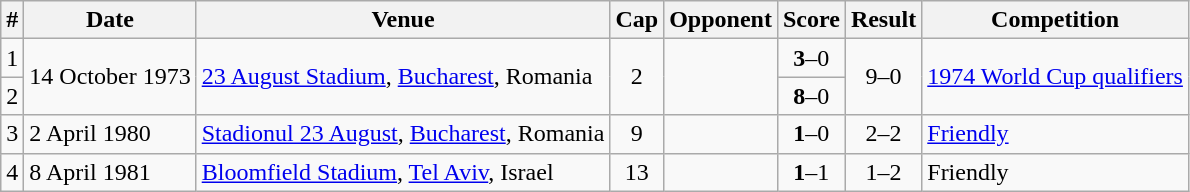<table class="wikitable sortable">
<tr>
<th>#</th>
<th>Date</th>
<th>Venue</th>
<th>Cap</th>
<th>Opponent</th>
<th>Score</th>
<th>Result</th>
<th>Competition</th>
</tr>
<tr>
<td>1</td>
<td rowspan="2">14 October 1973</td>
<td rowspan="2"><a href='#'>23 August Stadium</a>, <a href='#'>Bucharest</a>, Romania</td>
<td rowspan="2" align=center>2</td>
<td rowspan="2"></td>
<td align=center><strong>3</strong>–0</td>
<td rowspan="2" align=center>9–0</td>
<td rowspan="2"><a href='#'>1974 World Cup qualifiers</a></td>
</tr>
<tr>
<td>2</td>
<td align=center><strong>8</strong>–0</td>
</tr>
<tr>
<td>3</td>
<td>2 April 1980</td>
<td><a href='#'>Stadionul 23 August</a>, <a href='#'>Bucharest</a>, Romania</td>
<td align=center>9</td>
<td></td>
<td align=center><strong>1</strong>–0</td>
<td align=center>2–2</td>
<td><a href='#'>Friendly</a></td>
</tr>
<tr>
<td>4</td>
<td>8 April 1981</td>
<td><a href='#'>Bloomfield Stadium</a>, <a href='#'>Tel Aviv</a>, Israel</td>
<td align=center>13</td>
<td></td>
<td align=center><strong>1</strong>–1</td>
<td align=center>1–2</td>
<td>Friendly</td>
</tr>
</table>
